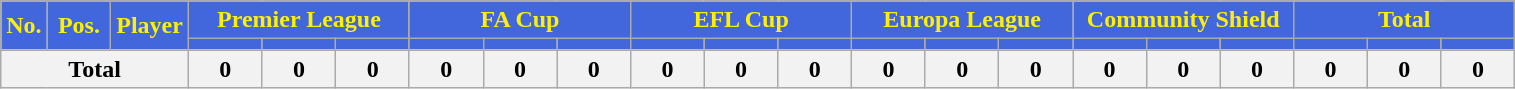<table class="wikitable sortable" style="text-align:center">
<tr>
<th rowspan="2" style="background:#4267DC; color:#FFF000; width:10px">No.</th>
<th rowspan="2" style="background:#4267DC; color:#FFF000; width:35px">Pos.</th>
<th rowspan="2" style="background:#4267DC; color:#FFF000">Player</th>
<th colspan="3" style="background:#4267DC; color:#FFF000; width:140px">Premier League</th>
<th colspan="3" style="background:#4267DC; color:#FFF000; width:140px">FA Cup</th>
<th colspan="3" style="background:#4267DC; color:#FFF000; width:140px">EFL Cup</th>
<th colspan="3" style="background:#4267DC; color:#FFF000; width:140px">Europa League</th>
<th colspan="3" style="background:#4267DC; color:#FFF000; width:140px">Community Shield</th>
<th colspan="3" style="background:#4267DC; color:#FFF000; width:140px">Total</th>
</tr>
<tr>
<th style="background:#4267DC;"></th>
<th style="background:#4267DC"></th>
<th style="background:#4267DC"></th>
<th style="background:#4267DC"></th>
<th style="background:#4267DC"></th>
<th style="background:#4267DC"></th>
<th style="background:#4267DC"></th>
<th style="background:#4267DC"></th>
<th style="background:#4267DC"></th>
<th style="background:#4267DC"></th>
<th style="background:#4267DC"></th>
<th style="background:#4267DC"></th>
<th style="background:#4267DC"></th>
<th style="background:#4267DC"></th>
<th style="background:#4267DC"></th>
<th style="background:#4267DC"></th>
<th style="background:#4267DC"></th>
<th style="background:#4267DC"></th>
</tr>
<tr class="sortbottom">
<th colspan="3">Total</th>
<th>0</th>
<th>0</th>
<th>0</th>
<th>0</th>
<th>0</th>
<th>0</th>
<th>0</th>
<th>0</th>
<th>0</th>
<th>0</th>
<th>0</th>
<th>0</th>
<th>0</th>
<th>0</th>
<th>0</th>
<th>0</th>
<th>0</th>
<th>0</th>
</tr>
</table>
